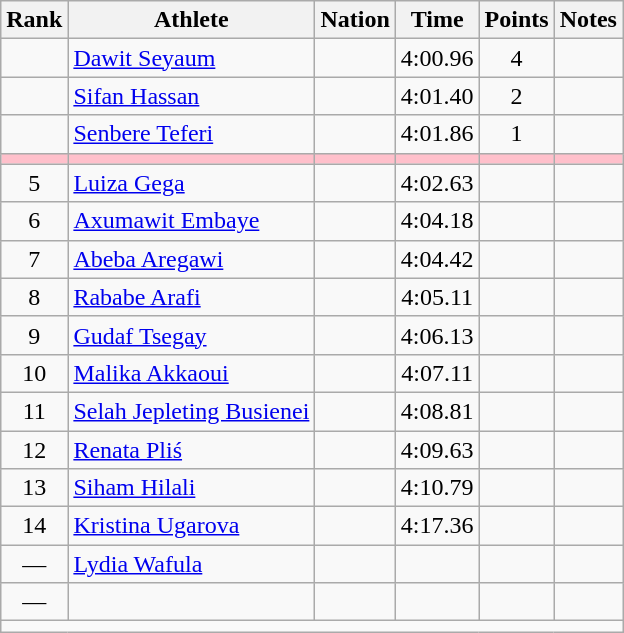<table class="wikitable mw-datatable sortable" style="text-align:center;">
<tr>
<th>Rank</th>
<th>Athlete</th>
<th>Nation</th>
<th>Time</th>
<th>Points</th>
<th>Notes</th>
</tr>
<tr>
<td></td>
<td align=left><a href='#'>Dawit Seyaum</a></td>
<td align=left></td>
<td>4:00.96</td>
<td>4</td>
<td></td>
</tr>
<tr>
<td></td>
<td align=left><a href='#'>Sifan Hassan</a></td>
<td align=left></td>
<td>4:01.40</td>
<td>2</td>
<td></td>
</tr>
<tr>
<td></td>
<td align=left><a href='#'>Senbere Teferi</a></td>
<td align=left></td>
<td>4:01.86</td>
<td>1</td>
<td></td>
</tr>
<tr bgcolor=pink>
<td></td>
<td align=left></td>
<td align=left></td>
<td></td>
<td></td>
<td></td>
</tr>
<tr>
<td>5</td>
<td align=left><a href='#'>Luiza Gega</a></td>
<td align=left></td>
<td>4:02.63</td>
<td></td>
<td><strong></strong></td>
</tr>
<tr>
<td>6</td>
<td align=left><a href='#'>Axumawit Embaye</a></td>
<td align=left></td>
<td>4:04.18</td>
<td></td>
<td></td>
</tr>
<tr>
<td>7</td>
<td align=left><a href='#'>Abeba Aregawi</a></td>
<td align=left></td>
<td>4:04.42</td>
<td></td>
<td></td>
</tr>
<tr>
<td>8</td>
<td align=left><a href='#'>Rababe Arafi</a></td>
<td align=left></td>
<td>4:05.11</td>
<td></td>
<td></td>
</tr>
<tr>
<td>9</td>
<td align=left><a href='#'>Gudaf Tsegay</a></td>
<td align=left></td>
<td>4:06.13</td>
<td></td>
<td></td>
</tr>
<tr>
<td>10</td>
<td align=left><a href='#'>Malika Akkaoui</a></td>
<td align=left></td>
<td>4:07.11</td>
<td></td>
<td></td>
</tr>
<tr>
<td>11</td>
<td align=left><a href='#'>Selah Jepleting Busienei</a></td>
<td align=left></td>
<td>4:08.81</td>
<td></td>
<td></td>
</tr>
<tr>
<td>12</td>
<td align=left><a href='#'>Renata Pliś</a></td>
<td align=left></td>
<td>4:09.63</td>
<td></td>
<td></td>
</tr>
<tr>
<td>13</td>
<td align=left><a href='#'>Siham Hilali</a></td>
<td align=left></td>
<td>4:10.79</td>
<td></td>
<td></td>
</tr>
<tr>
<td>14</td>
<td align=left><a href='#'>Kristina Ugarova</a></td>
<td align=left></td>
<td>4:17.36</td>
<td></td>
<td></td>
</tr>
<tr>
<td>—</td>
<td align=left><a href='#'>Lydia Wafula</a></td>
<td align=left></td>
<td></td>
<td></td>
<td></td>
</tr>
<tr>
<td>—</td>
<td align=left></td>
<td align=left></td>
<td></td>
<td></td>
<td></td>
</tr>
<tr class="sortbottom">
<td colspan=6></td>
</tr>
</table>
